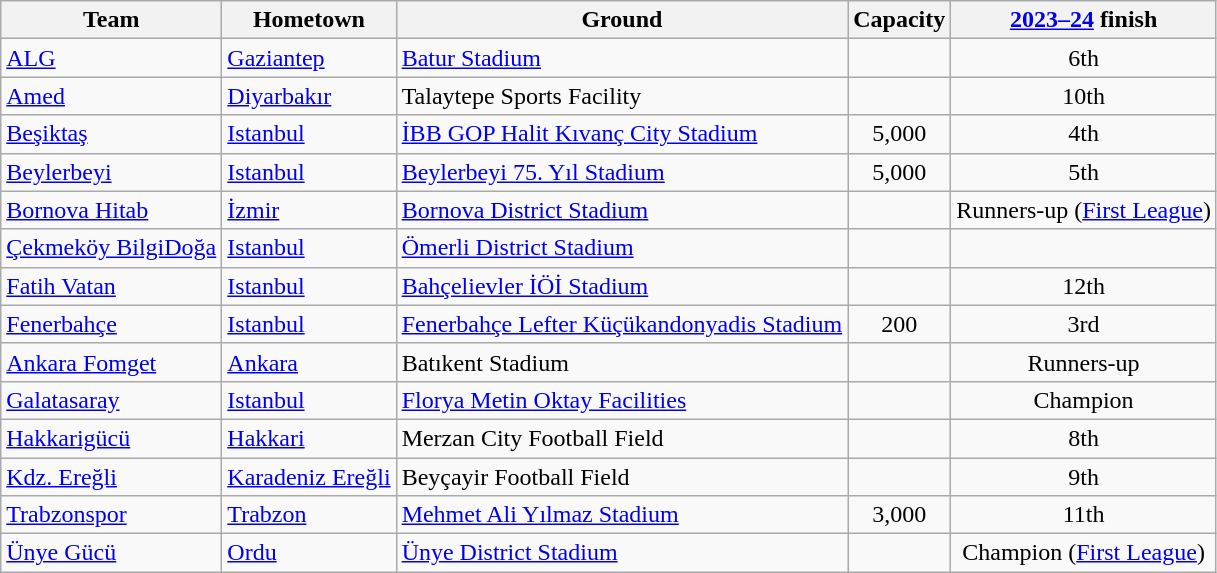<table class="wikitable sortable">
<tr>
<th>Team</th>
<th>Hometown</th>
<th>Ground</th>
<th>Capacity</th>
<th data-sort-type="number"><a href='#'>2023–24</a> finish</th>
</tr>
<tr>
<td><a href='#'>ALG</a></td>
<td><a href='#'>Gaziantep</a></td>
<td><a href='#'>Batur Stadium</a></td>
<td></td>
<td align=center>6th</td>
</tr>
<tr>
<td><a href='#'>Amed</a></td>
<td><a href='#'>Diyarbakır</a></td>
<td>Talaytepe Sports Facility</td>
<td></td>
<td align=center>10th</td>
</tr>
<tr>
<td><a href='#'>Beşiktaş</a></td>
<td><a href='#'>Istanbul</a></td>
<td><a href='#'>İBB GOP Halit Kıvanç City Stadium</a></td>
<td align=center>5,000</td>
<td align=center>4th</td>
</tr>
<tr>
<td><a href='#'>Beylerbeyi</a></td>
<td><a href='#'>Istanbul</a></td>
<td><a href='#'>Beylerbeyi 75. Yıl Stadium</a></td>
<td align=center>5,000</td>
<td align=center>5th</td>
</tr>
<tr>
<td><a href='#'>Bornova Hitab</a></td>
<td><a href='#'>İzmir</a></td>
<td><a href='#'>Bornova District Stadium</a></td>
<td align=center></td>
<td align=center>Runners-up (<a href='#'>First League</a>)</td>
</tr>
<tr>
<td><a href='#'>Çekmeköy BilgiDoğa</a></td>
<td><a href='#'>Istanbul</a></td>
<td><a href='#'>Ömerli District Stadium</a></td>
<td></td>
</tr>
<tr>
<td><a href='#'>Fatih Vatan</a></td>
<td><a href='#'>Istanbul</a></td>
<td><a href='#'>Bahçelievler İÖİ Stadium</a></td>
<td></td>
<td align=center>12th</td>
</tr>
<tr>
<td><a href='#'>Fenerbahçe</a></td>
<td><a href='#'>Istanbul</a></td>
<td><a href='#'>Fenerbahçe Lefter Küçükandonyadis Stadium</a></td>
<td align=center>200</td>
<td align=center>3rd</td>
</tr>
<tr>
<td><a href='#'>Ankara Fomget</a></td>
<td><a href='#'>Ankara</a></td>
<td>Batıkent Stadium</td>
<td align=center></td>
<td align=center>Runners-up</td>
</tr>
<tr>
<td><a href='#'>Galatasaray</a></td>
<td><a href='#'>Istanbul</a></td>
<td><a href='#'>Florya Metin Oktay Facilities</a></td>
<td align=center></td>
<td align=center>Champion</td>
</tr>
<tr>
<td><a href='#'>Hakkarigücü</a></td>
<td><a href='#'>Hakkari</a></td>
<td>Merzan City Football Field</td>
<td></td>
<td align=center>8th</td>
</tr>
<tr>
<td><a href='#'>Kdz. Ereğli</a></td>
<td><a href='#'>Karadeniz Ereğli</a></td>
<td>Beyçayir Football Field</td>
<td></td>
<td align=center>9th</td>
</tr>
<tr>
<td><a href='#'>Trabzonspor</a></td>
<td><a href='#'>Trabzon</a></td>
<td><a href='#'>Mehmet Ali Yılmaz Stadium</a></td>
<td align=center>3,000</td>
<td align=center>11th</td>
</tr>
<tr>
<td><a href='#'>Ünye Gücü</a></td>
<td><a href='#'>Ordu</a></td>
<td><a href='#'>Ünye District Stadium</a></td>
<td align=center></td>
<td align=center>Champion (<a href='#'>First League</a>)</td>
</tr>
</table>
